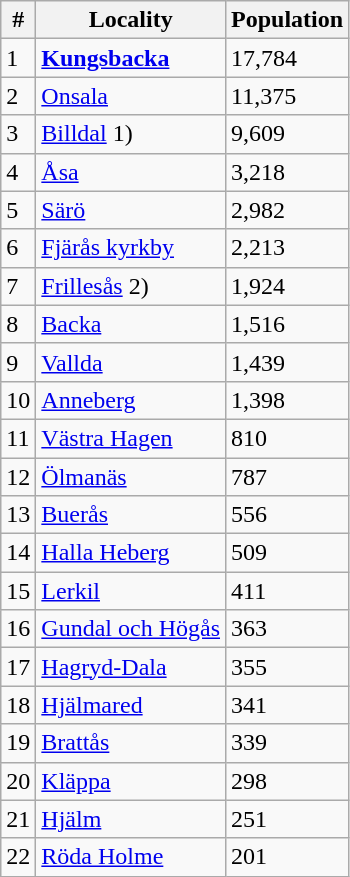<table class="wikitable">
<tr>
<th>#</th>
<th>Locality</th>
<th>Population</th>
</tr>
<tr>
<td>1</td>
<td><strong><a href='#'>Kungsbacka</a></strong></td>
<td>17,784</td>
</tr>
<tr>
<td>2</td>
<td><a href='#'>Onsala</a></td>
<td>11,375</td>
</tr>
<tr>
<td>3</td>
<td><a href='#'>Billdal</a> 1)</td>
<td>9,609</td>
</tr>
<tr>
<td>4</td>
<td><a href='#'>Åsa</a></td>
<td>3,218</td>
</tr>
<tr>
<td>5</td>
<td><a href='#'>Särö</a></td>
<td>2,982</td>
</tr>
<tr>
<td>6</td>
<td><a href='#'>Fjärås kyrkby</a></td>
<td>2,213</td>
</tr>
<tr>
<td>7</td>
<td><a href='#'>Frillesås</a> 2)</td>
<td>1,924</td>
</tr>
<tr>
<td>8</td>
<td><a href='#'>Backa</a></td>
<td>1,516</td>
</tr>
<tr>
<td>9</td>
<td><a href='#'>Vallda</a></td>
<td>1,439</td>
</tr>
<tr>
<td>10</td>
<td><a href='#'>Anneberg</a></td>
<td>1,398</td>
</tr>
<tr>
<td>11</td>
<td><a href='#'>Västra Hagen</a></td>
<td>810</td>
</tr>
<tr>
<td>12</td>
<td><a href='#'>Ölmanäs</a></td>
<td>787</td>
</tr>
<tr>
<td>13</td>
<td><a href='#'>Buerås</a></td>
<td>556</td>
</tr>
<tr>
<td>14</td>
<td><a href='#'>Halla Heberg</a></td>
<td>509</td>
</tr>
<tr>
<td>15</td>
<td><a href='#'>Lerkil</a></td>
<td>411</td>
</tr>
<tr>
<td>16</td>
<td><a href='#'>Gundal och Högås</a></td>
<td>363</td>
</tr>
<tr>
<td>17</td>
<td><a href='#'>Hagryd-Dala</a></td>
<td>355</td>
</tr>
<tr>
<td>18</td>
<td><a href='#'>Hjälmared</a></td>
<td>341</td>
</tr>
<tr>
<td>19</td>
<td><a href='#'>Brattås</a></td>
<td>339</td>
</tr>
<tr>
<td>20</td>
<td><a href='#'>Kläppa</a></td>
<td>298</td>
</tr>
<tr>
<td>21</td>
<td><a href='#'>Hjälm</a></td>
<td>251</td>
</tr>
<tr>
<td>22</td>
<td><a href='#'>Röda Holme</a></td>
<td>201</td>
</tr>
</table>
